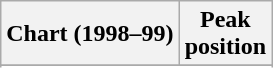<table class="wikitable sortable plainrowheaders" style="text-align:center">
<tr>
<th scope="col">Chart (1998–99)</th>
<th scope="col">Peak<br>position</th>
</tr>
<tr>
</tr>
<tr>
</tr>
<tr>
</tr>
<tr>
</tr>
<tr>
</tr>
<tr>
</tr>
<tr>
</tr>
<tr>
</tr>
<tr>
</tr>
<tr>
</tr>
</table>
